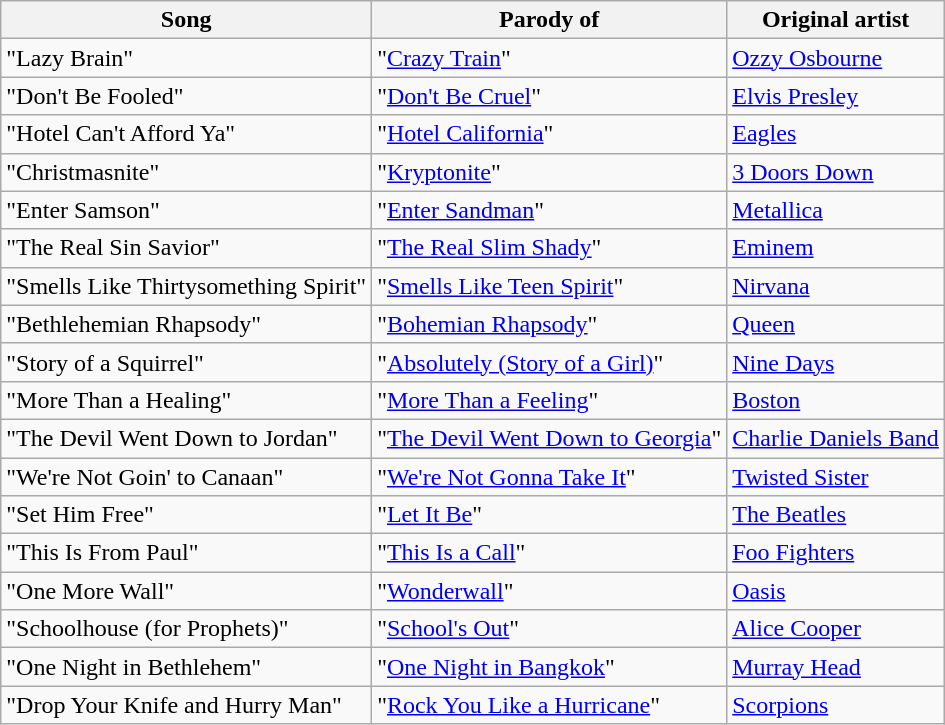<table class="wikitable">
<tr>
<th>Song</th>
<th>Parody of</th>
<th>Original artist</th>
</tr>
<tr>
<td>"Lazy Brain"</td>
<td>"<a href='#'>Crazy Train</a>"</td>
<td><a href='#'>Ozzy Osbourne</a></td>
</tr>
<tr>
<td>"Don't Be Fooled"</td>
<td>"<a href='#'>Don't Be Cruel</a>"</td>
<td><a href='#'>Elvis Presley</a></td>
</tr>
<tr>
<td>"Hotel Can't Afford Ya"</td>
<td>"<a href='#'>Hotel California</a>"</td>
<td><a href='#'>Eagles</a></td>
</tr>
<tr>
<td>"Christmasnite"</td>
<td>"<a href='#'>Kryptonite</a>"</td>
<td><a href='#'>3 Doors Down</a></td>
</tr>
<tr>
<td>"Enter Samson"</td>
<td>"<a href='#'>Enter Sandman</a>"</td>
<td><a href='#'>Metallica</a></td>
</tr>
<tr>
<td>"The Real Sin Savior"</td>
<td>"<a href='#'>The Real Slim Shady</a>"</td>
<td><a href='#'>Eminem</a></td>
</tr>
<tr>
<td>"Smells Like Thirtysomething Spirit"</td>
<td>"<a href='#'>Smells Like Teen Spirit</a>"</td>
<td><a href='#'>Nirvana</a></td>
</tr>
<tr>
<td>"Bethlehemian Rhapsody"</td>
<td>"<a href='#'>Bohemian Rhapsody</a>"</td>
<td><a href='#'>Queen</a></td>
</tr>
<tr>
<td>"Story of a Squirrel"</td>
<td>"<a href='#'>Absolutely (Story of a Girl)</a>"</td>
<td><a href='#'>Nine Days</a></td>
</tr>
<tr>
<td>"More Than a Healing"</td>
<td>"<a href='#'>More Than a Feeling</a>"</td>
<td><a href='#'>Boston</a></td>
</tr>
<tr>
<td>"The Devil Went Down to Jordan"</td>
<td>"<a href='#'>The Devil Went Down to Georgia</a>"</td>
<td><a href='#'>Charlie Daniels Band</a></td>
</tr>
<tr>
<td>"We're Not Goin' to Canaan"</td>
<td>"<a href='#'>We're Not Gonna Take It</a>"</td>
<td><a href='#'>Twisted Sister</a></td>
</tr>
<tr>
<td>"Set Him Free"</td>
<td>"<a href='#'>Let It Be</a>"</td>
<td><a href='#'>The Beatles</a></td>
</tr>
<tr>
<td>"This Is From Paul"</td>
<td>"<a href='#'>This Is a Call</a>"</td>
<td><a href='#'>Foo Fighters</a></td>
</tr>
<tr>
<td>"One More Wall"</td>
<td>"<a href='#'>Wonderwall</a>"</td>
<td><a href='#'>Oasis</a></td>
</tr>
<tr>
<td>"Schoolhouse (for Prophets)"</td>
<td>"<a href='#'>School's Out</a>"</td>
<td><a href='#'>Alice Cooper</a></td>
</tr>
<tr>
<td>"One Night in Bethlehem"</td>
<td>"<a href='#'>One Night in Bangkok</a>"</td>
<td><a href='#'>Murray Head</a></td>
</tr>
<tr>
<td>"Drop Your Knife and Hurry Man"</td>
<td>"<a href='#'>Rock You Like a Hurricane</a>"</td>
<td><a href='#'>Scorpions</a></td>
</tr>
</table>
